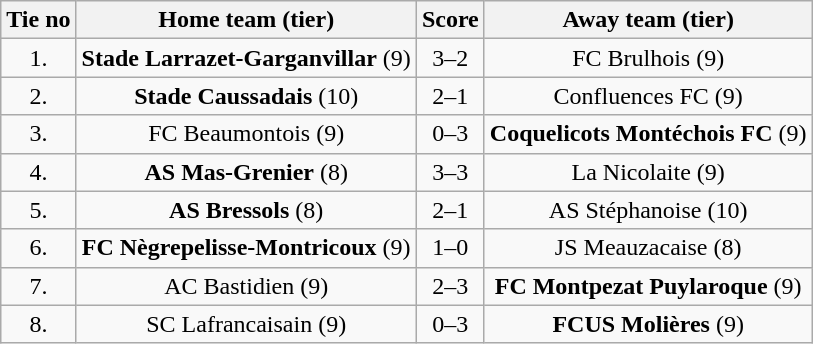<table class="wikitable" style="text-align: center">
<tr>
<th>Tie no</th>
<th>Home team (tier)</th>
<th>Score</th>
<th>Away team (tier)</th>
</tr>
<tr>
<td>1.</td>
<td><strong>Stade Larrazet-Garganvillar</strong> (9)</td>
<td>3–2 </td>
<td>FC Brulhois (9)</td>
</tr>
<tr>
<td>2.</td>
<td><strong>Stade Caussadais</strong> (10)</td>
<td>2–1</td>
<td>Confluences FC (9)</td>
</tr>
<tr>
<td>3.</td>
<td>FC Beaumontois (9)</td>
<td>0–3</td>
<td><strong>Coquelicots Montéchois FC</strong> (9)</td>
</tr>
<tr>
<td>4.</td>
<td><strong>AS Mas-Grenier</strong> (8)</td>
<td>3–3 </td>
<td>La Nicolaite (9)</td>
</tr>
<tr>
<td>5.</td>
<td><strong>AS Bressols</strong> (8)</td>
<td>2–1 </td>
<td>AS Stéphanoise (10)</td>
</tr>
<tr>
<td>6.</td>
<td><strong>FC Nègrepelisse-Montricoux</strong> (9)</td>
<td>1–0</td>
<td>JS Meauzacaise (8)</td>
</tr>
<tr>
<td>7.</td>
<td>AC Bastidien (9)</td>
<td>2–3</td>
<td><strong>FC Montpezat Puylaroque</strong> (9)</td>
</tr>
<tr>
<td>8.</td>
<td>SC Lafrancaisain (9)</td>
<td>0–3</td>
<td><strong>FCUS Molières</strong> (9)</td>
</tr>
</table>
